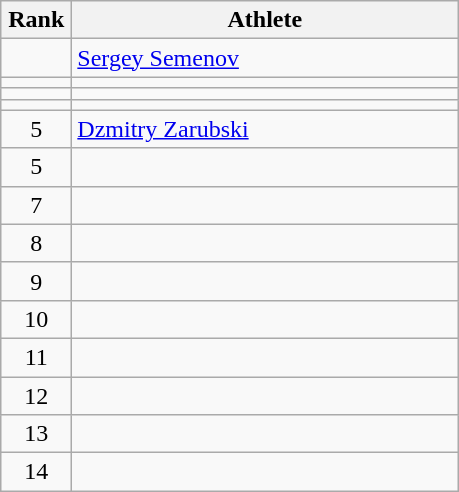<table class="wikitable" style="text-align: center;">
<tr>
<th width=40>Rank</th>
<th width=250>Athlete</th>
</tr>
<tr>
<td></td>
<td align="left"> <a href='#'>Sergey Semenov</a> </td>
</tr>
<tr>
<td></td>
<td align="left"></td>
</tr>
<tr>
<td></td>
<td align="left"></td>
</tr>
<tr>
<td></td>
<td align="left"></td>
</tr>
<tr>
<td>5</td>
<td align="left"> <a href='#'>Dzmitry Zarubski</a> </td>
</tr>
<tr>
<td>5</td>
<td align="left"></td>
</tr>
<tr>
<td>7</td>
<td align="left"></td>
</tr>
<tr>
<td>8</td>
<td align="left"></td>
</tr>
<tr>
<td>9</td>
<td align="left"></td>
</tr>
<tr>
<td>10</td>
<td align="left"></td>
</tr>
<tr>
<td>11</td>
<td align="left"></td>
</tr>
<tr>
<td>12</td>
<td align="left"></td>
</tr>
<tr>
<td>13</td>
<td align="left"></td>
</tr>
<tr>
<td>14</td>
<td align="left"></td>
</tr>
</table>
